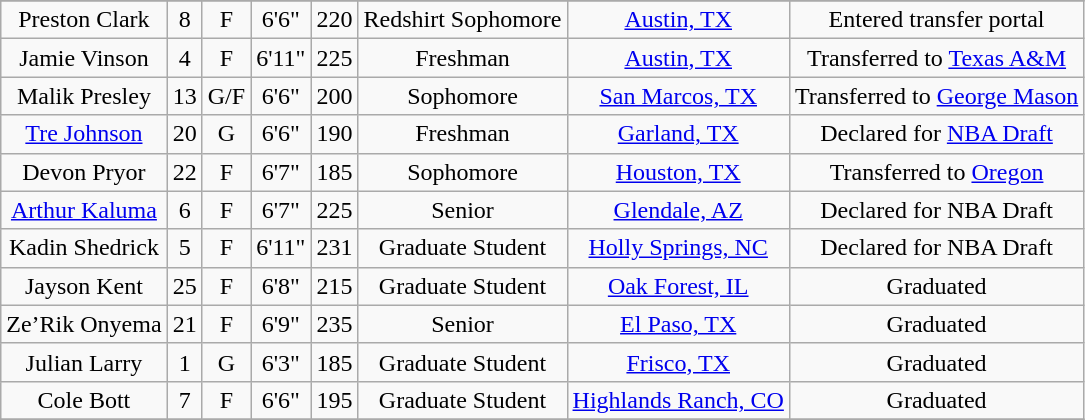<table class="wikitable sortable" style="text-align: center">
<tr align=center>
</tr>
<tr>
<td>Preston Clark</td>
<td>8</td>
<td>F</td>
<td>6'6"</td>
<td>220</td>
<td>Redshirt Sophomore</td>
<td><a href='#'>Austin, TX</a></td>
<td>Entered transfer portal</td>
</tr>
<tr>
<td>Jamie Vinson</td>
<td>4</td>
<td>F</td>
<td>6'11"</td>
<td>225</td>
<td>Freshman</td>
<td><a href='#'>Austin, TX</a></td>
<td>Transferred to <a href='#'>Texas A&M</a></td>
</tr>
<tr>
<td>Malik Presley</td>
<td>13</td>
<td>G/F</td>
<td>6'6"</td>
<td>200</td>
<td>Sophomore</td>
<td><a href='#'>San Marcos, TX</a></td>
<td>Transferred to <a href='#'>George Mason</a></td>
</tr>
<tr>
<td><a href='#'> Tre Johnson</a></td>
<td>20</td>
<td>G</td>
<td>6'6"</td>
<td>190</td>
<td>Freshman</td>
<td><a href='#'>Garland, TX</a></td>
<td>Declared for <a href='#'>NBA Draft</a></td>
</tr>
<tr>
<td>Devon Pryor</td>
<td>22</td>
<td>F</td>
<td>6'7"</td>
<td>185</td>
<td>Sophomore</td>
<td><a href='#'>Houston, TX</a></td>
<td>Transferred to <a href='#'>Oregon</a></td>
</tr>
<tr>
<td><a href='#'>Arthur Kaluma</a></td>
<td>6</td>
<td>F</td>
<td>6'7"</td>
<td>225</td>
<td>Senior</td>
<td><a href='#'>Glendale, AZ</a></td>
<td>Declared for NBA Draft</td>
</tr>
<tr>
<td>Kadin Shedrick</td>
<td>5</td>
<td>F</td>
<td>6'11"</td>
<td>231</td>
<td>Graduate Student</td>
<td><a href='#'>Holly Springs, NC</a></td>
<td>Declared for NBA Draft</td>
</tr>
<tr>
<td>Jayson Kent</td>
<td>25</td>
<td>F</td>
<td>6'8"</td>
<td>215</td>
<td>Graduate Student</td>
<td><a href='#'>Oak Forest, IL</a></td>
<td>Graduated</td>
</tr>
<tr>
<td>Ze’Rik Onyema</td>
<td>21</td>
<td>F</td>
<td>6'9"</td>
<td>235</td>
<td>Senior</td>
<td><a href='#'>El Paso, TX</a></td>
<td>Graduated</td>
</tr>
<tr>
<td>Julian Larry</td>
<td>1</td>
<td>G</td>
<td>6'3"</td>
<td>185</td>
<td>Graduate Student</td>
<td><a href='#'>Frisco, TX</a></td>
<td>Graduated</td>
</tr>
<tr>
<td>Cole Bott</td>
<td>7</td>
<td>F</td>
<td>6'6"</td>
<td>195</td>
<td>Graduate Student</td>
<td><a href='#'>Highlands Ranch, CO</a></td>
<td>Graduated</td>
</tr>
<tr>
</tr>
</table>
